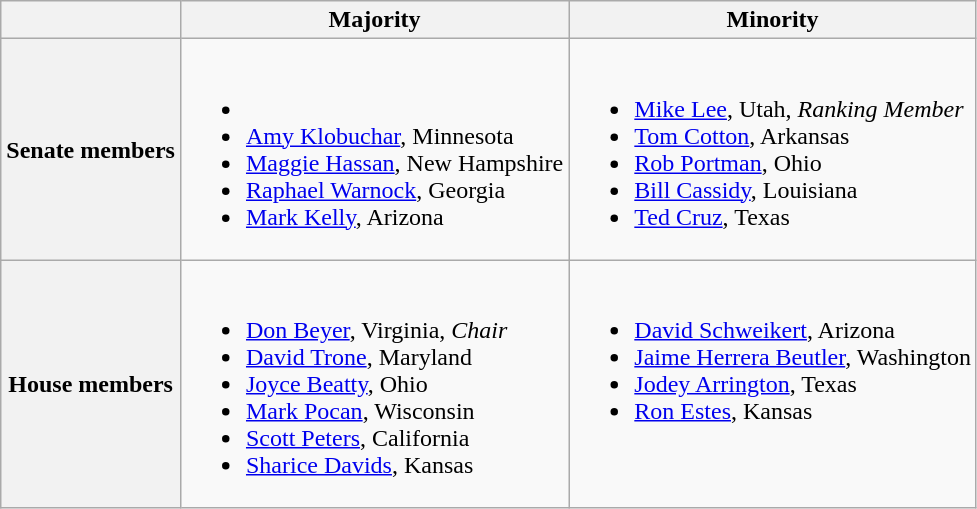<table class=wikitable>
<tr>
<th></th>
<th>Majority</th>
<th>Minority</th>
</tr>
<tr>
<th>Senate members</th>
<td valign="top" ><br><ul><li></li><li><a href='#'>Amy Klobuchar</a>, Minnesota</li><li><a href='#'>Maggie Hassan</a>, New Hampshire</li><li><a href='#'>Raphael Warnock</a>, Georgia</li><li><a href='#'>Mark Kelly</a>, Arizona</li></ul></td>
<td valign="top" ><br><ul><li><a href='#'>Mike Lee</a>, Utah, <em>Ranking Member</em></li><li><a href='#'>Tom Cotton</a>, Arkansas</li><li><a href='#'>Rob Portman</a>, Ohio</li><li><a href='#'>Bill Cassidy</a>, Louisiana</li><li><a href='#'>Ted Cruz</a>, Texas</li></ul></td>
</tr>
<tr>
<th>House members</th>
<td valign="top" ><br><ul><li><a href='#'>Don Beyer</a>, Virginia, <em>Chair</em></li><li><a href='#'>David Trone</a>, Maryland</li><li><a href='#'>Joyce Beatty</a>, Ohio</li><li><a href='#'>Mark Pocan</a>, Wisconsin</li><li><a href='#'>Scott Peters</a>, California</li><li><a href='#'>Sharice Davids</a>, Kansas</li></ul></td>
<td valign="top" ><br><ul><li><a href='#'>David Schweikert</a>, Arizona</li><li><a href='#'>Jaime Herrera Beutler</a>, Washington</li><li><a href='#'>Jodey Arrington</a>, Texas</li><li><a href='#'>Ron Estes</a>, Kansas</li></ul></td>
</tr>
</table>
